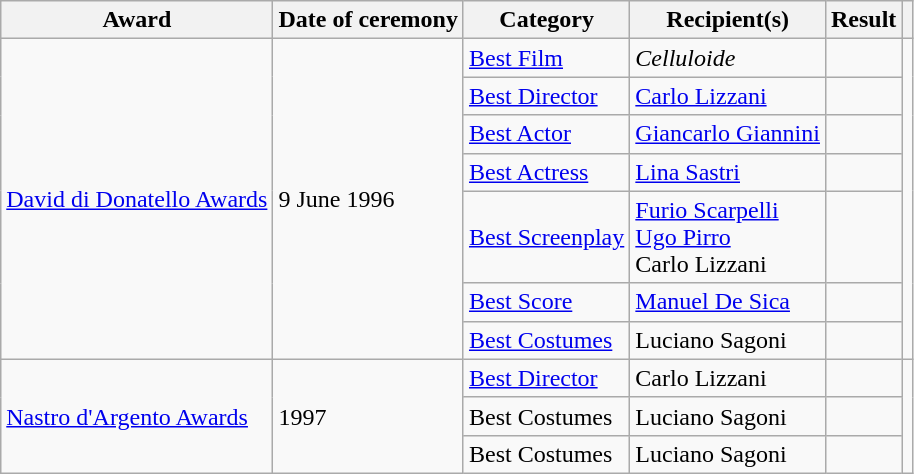<table class="wikitable plainrowheaders sortable">
<tr>
<th scope="col">Award</th>
<th scope="col">Date of ceremony</th>
<th scope="col">Category</th>
<th scope="col">Recipient(s)</th>
<th scope="col">Result</th>
<th scope="col" class="unsortable"></th>
</tr>
<tr>
<td rowspan="7"><a href='#'>David di Donatello Awards</a></td>
<td rowspan="7">9 June 1996</td>
<td><a href='#'>Best Film</a></td>
<td><em>Celluloide</em></td>
<td></td>
<td rowspan="7" style="text-align: center;"></td>
</tr>
<tr>
<td><a href='#'>Best Director</a></td>
<td><a href='#'>Carlo Lizzani</a></td>
<td></td>
</tr>
<tr>
<td><a href='#'>Best Actor</a></td>
<td><a href='#'>Giancarlo Giannini</a></td>
<td></td>
</tr>
<tr>
<td><a href='#'>Best Actress</a></td>
<td><a href='#'>Lina Sastri</a></td>
<td></td>
</tr>
<tr>
<td><a href='#'>Best Screenplay</a></td>
<td><a href='#'>Furio Scarpelli</a><br><a href='#'>Ugo Pirro</a><br>Carlo Lizzani</td>
<td></td>
</tr>
<tr>
<td><a href='#'>Best Score</a></td>
<td><a href='#'>Manuel De Sica</a></td>
<td></td>
</tr>
<tr>
<td><a href='#'>Best Costumes</a></td>
<td>Luciano Sagoni</td>
<td></td>
</tr>
<tr>
<td rowspan="3"><a href='#'>Nastro d'Argento Awards</a></td>
<td rowspan="3">1997</td>
<td><a href='#'>Best Director</a></td>
<td>Carlo Lizzani</td>
<td></td>
<td rowspan="3" style="text-align: center;"></td>
</tr>
<tr>
<td>Best Costumes</td>
<td>Luciano Sagoni</td>
<td></td>
</tr>
<tr>
<td>Best Costumes</td>
<td>Luciano Sagoni</td>
<td></td>
</tr>
</table>
